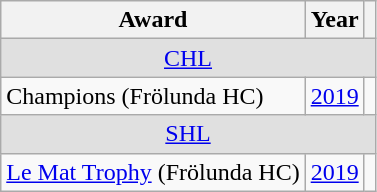<table class="wikitable">
<tr>
<th>Award</th>
<th>Year</th>
<th></th>
</tr>
<tr ALIGN="center" bgcolor="#e0e0e0">
<td colspan="3"><a href='#'>CHL</a></td>
</tr>
<tr>
<td>Champions (Frölunda HC)</td>
<td><a href='#'>2019</a></td>
<td></td>
</tr>
<tr ALIGN="center" bgcolor="#e0e0e0">
<td colspan="3"><a href='#'>SHL</a></td>
</tr>
<tr>
<td><a href='#'>Le Mat Trophy</a> (Frölunda HC)</td>
<td><a href='#'>2019</a></td>
<td></td>
</tr>
</table>
